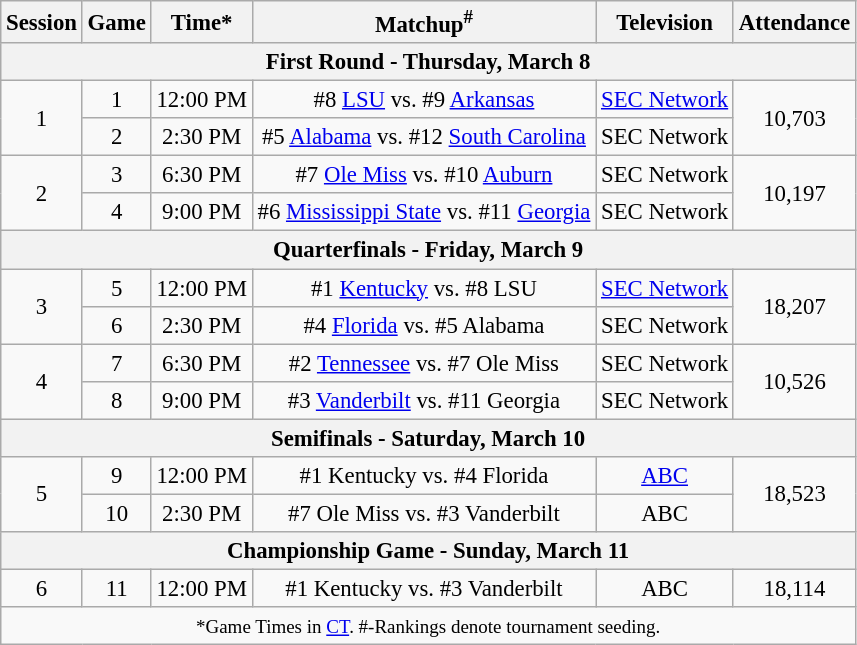<table class="wikitable" style="text-align:center;font-size: 95%">
<tr align="center">
<th>Session</th>
<th>Game</th>
<th>Time*</th>
<th>Matchup<sup>#</sup></th>
<th>Television</th>
<th>Attendance</th>
</tr>
<tr>
<th colspan=7>First Round - Thursday, March 8</th>
</tr>
<tr>
<td rowspan=2 style="text-align:center;">1</td>
<td>1</td>
<td>12:00 PM</td>
<td>#8 <a href='#'>LSU</a> vs. #9 <a href='#'>Arkansas</a></td>
<td><a href='#'>SEC Network</a></td>
<td rowspan=2>10,703</td>
</tr>
<tr>
<td>2</td>
<td>2:30 PM</td>
<td>#5 <a href='#'>Alabama</a> vs. #12 <a href='#'>South Carolina</a></td>
<td>SEC Network</td>
</tr>
<tr>
<td rowspan=2 style="text-align:center;">2</td>
<td>3</td>
<td>6:30 PM</td>
<td>#7 <a href='#'>Ole Miss</a> vs. #10 <a href='#'>Auburn</a></td>
<td>SEC Network</td>
<td rowspan=2>10,197</td>
</tr>
<tr>
<td>4</td>
<td>9:00 PM</td>
<td>#6 <a href='#'>Mississippi State</a> vs. #11 <a href='#'>Georgia</a></td>
<td>SEC Network</td>
</tr>
<tr>
<th colspan=7>Quarterfinals - Friday, March 9</th>
</tr>
<tr>
<td rowspan=2 style="text-align:center;">3</td>
<td>5</td>
<td>12:00 PM</td>
<td>#1 <a href='#'>Kentucky</a> vs. #8 LSU</td>
<td><a href='#'>SEC Network</a></td>
<td rowspan=2>18,207</td>
</tr>
<tr>
<td>6</td>
<td>2:30 PM</td>
<td>#4 <a href='#'>Florida</a> vs. #5 Alabama</td>
<td>SEC Network</td>
</tr>
<tr>
<td rowspan=2 style="text-align:center;">4</td>
<td>7</td>
<td>6:30 PM</td>
<td>#2 <a href='#'>Tennessee</a> vs. #7 Ole Miss</td>
<td>SEC Network</td>
<td rowspan=2>10,526</td>
</tr>
<tr>
<td>8</td>
<td>9:00 PM</td>
<td>#3 <a href='#'>Vanderbilt</a>  vs. #11 Georgia</td>
<td>SEC Network</td>
</tr>
<tr>
<th colspan=7>Semifinals - Saturday, March 10</th>
</tr>
<tr>
<td rowspan=2 style="text-align:center;">5</td>
<td>9</td>
<td>12:00 PM</td>
<td>#1 Kentucky vs. #4 Florida</td>
<td><a href='#'>ABC</a></td>
<td rowspan=2>18,523</td>
</tr>
<tr>
<td>10</td>
<td>2:30 PM</td>
<td>#7 Ole Miss vs. #3 Vanderbilt</td>
<td>ABC</td>
</tr>
<tr>
<th colspan=7>Championship Game - Sunday, March 11</th>
</tr>
<tr>
<td>6</td>
<td>11</td>
<td>12:00 PM</td>
<td>#1 Kentucky vs. #3 Vanderbilt</td>
<td>ABC</td>
<td>18,114</td>
</tr>
<tr>
<td colspan=6><small>*Game Times in <a href='#'>CT</a>. #-Rankings denote tournament seeding.</small></td>
</tr>
</table>
